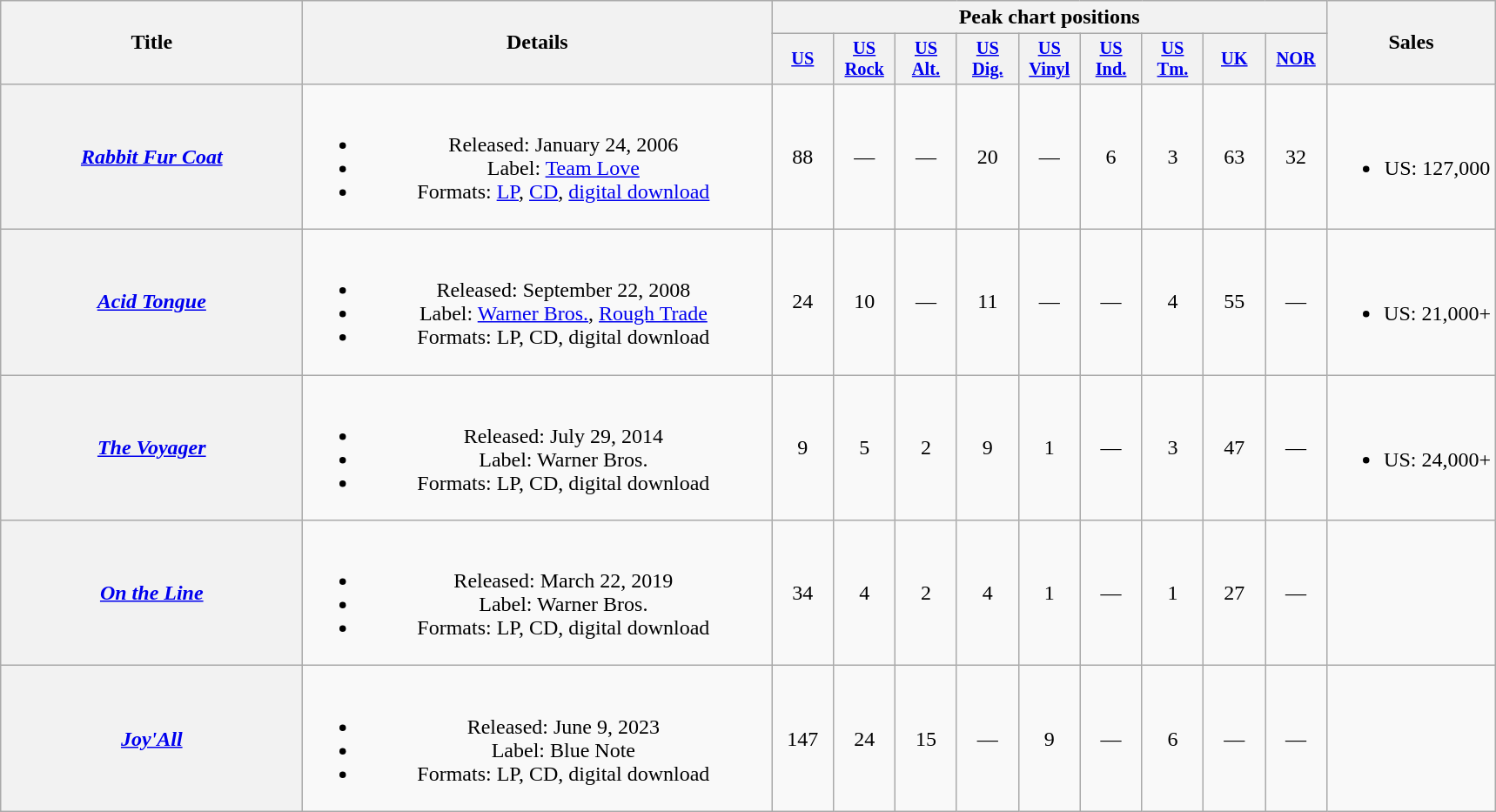<table class="wikitable plainrowheaders" style="text-align:center;">
<tr>
<th scope="col" rowspan="2" style="width:14em;">Title</th>
<th scope="col" rowspan="2" style="width:22em;">Details</th>
<th scope="col" colspan="9">Peak chart positions</th>
<th scope="col" rowspan="2">Sales</th>
</tr>
<tr>
<th scope="col" style="width:3em;font-size:85%;"><a href='#'>US</a><br></th>
<th scope="col" style="width:3em;font-size:85%;"><a href='#'>US<br>Rock</a><br></th>
<th scope="col" style="width:3em;font-size:85%;"><a href='#'>US<br>Alt.</a><br></th>
<th scope="col" style="width:3em;font-size:85%;"><a href='#'>US<br>Dig.</a><br></th>
<th scope="col" style="width:3em;font-size:85%;"><a href='#'>US<br>Vinyl</a><br></th>
<th scope="col" style="width:3em;font-size:85%;"><a href='#'>US<br>Ind.</a><br></th>
<th scope="col" style="width:3em;font-size:85%;"><a href='#'>US<br>Tm.</a><br></th>
<th scope="col" style="width:3em;font-size:85%;"><a href='#'>UK</a><br></th>
<th scope="col" style="width:3em;font-size:85%;"><a href='#'>NOR</a></th>
</tr>
<tr>
<th scope="row"><em><a href='#'>Rabbit Fur Coat</a></em></th>
<td><br><ul><li>Released: January 24, 2006</li><li>Label: <a href='#'>Team Love</a></li><li>Formats: <a href='#'>LP</a>, <a href='#'>CD</a>, <a href='#'>digital download</a></li></ul></td>
<td>88</td>
<td>—</td>
<td>—</td>
<td>20</td>
<td>—</td>
<td>6</td>
<td>3</td>
<td>63</td>
<td>32</td>
<td><br><ul><li>US: 127,000</li></ul></td>
</tr>
<tr>
<th scope="row"><em><a href='#'>Acid Tongue</a></em></th>
<td><br><ul><li>Released: September 22, 2008</li><li>Label: <a href='#'>Warner Bros.</a>, <a href='#'>Rough Trade</a></li><li>Formats: LP, CD, digital download</li></ul></td>
<td>24</td>
<td>10</td>
<td>—</td>
<td>11</td>
<td>—</td>
<td>—</td>
<td>4</td>
<td>55</td>
<td>—</td>
<td><br><ul><li>US: 21,000+</li></ul></td>
</tr>
<tr>
<th scope="row"><em><a href='#'>The Voyager</a></em></th>
<td><br><ul><li>Released: July 29, 2014</li><li>Label: Warner Bros.</li><li>Formats: LP, CD, digital download</li></ul></td>
<td>9</td>
<td>5</td>
<td>2</td>
<td>9</td>
<td>1</td>
<td>—</td>
<td>3</td>
<td>47</td>
<td>—</td>
<td><br><ul><li>US: 24,000+</li></ul></td>
</tr>
<tr>
<th scope="row"><em><a href='#'>On the Line</a></em></th>
<td><br><ul><li>Released: March 22, 2019</li><li>Label: Warner Bros.</li><li>Formats: LP, CD, digital download</li></ul></td>
<td>34</td>
<td>4</td>
<td>2</td>
<td>4</td>
<td>1</td>
<td>—</td>
<td>1</td>
<td>27</td>
<td>—</td>
<td></td>
</tr>
<tr>
<th scope="row"><em><a href='#'>Joy'All</a></em></th>
<td><br><ul><li>Released: June 9, 2023</li><li>Label: Blue Note</li><li>Formats: LP, CD, digital download</li></ul></td>
<td>147<br></td>
<td>24</td>
<td>15</td>
<td>—</td>
<td>9</td>
<td>—</td>
<td>6</td>
<td>—</td>
<td>—</td>
<td></td>
</tr>
</table>
